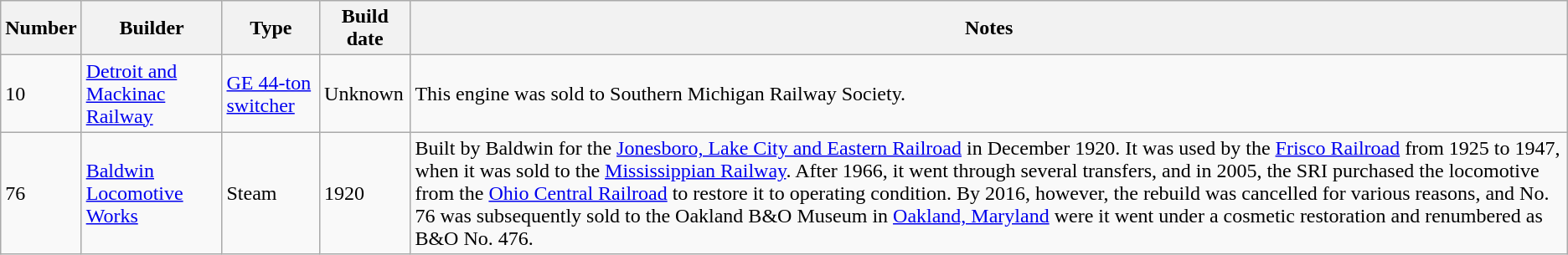<table class="wikitable">
<tr>
<th>Number</th>
<th>Builder</th>
<th>Type</th>
<th>Build date</th>
<th>Notes</th>
</tr>
<tr>
<td>10</td>
<td><a href='#'>Detroit and Mackinac Railway</a></td>
<td><a href='#'>GE 44-ton switcher</a></td>
<td>Unknown</td>
<td>This engine was sold to Southern Michigan Railway Society.</td>
</tr>
<tr>
<td>76</td>
<td><a href='#'>Baldwin Locomotive Works</a></td>
<td>Steam</td>
<td>1920</td>
<td>Built by Baldwin for the <a href='#'>Jonesboro, Lake City and Eastern Railroad</a> in December 1920. It was used by the <a href='#'>Frisco Railroad</a> from 1925 to 1947, when it was sold to the <a href='#'>Mississippian Railway</a>. After 1966, it went through several transfers, and in 2005, the SRI purchased the locomotive from the <a href='#'>Ohio Central Railroad</a> to restore it to operating condition. By 2016, however, the rebuild was cancelled for various reasons, and No. 76 was subsequently sold to the Oakland B&O Museum in <a href='#'>Oakland, Maryland</a> were it went under a cosmetic restoration and renumbered as B&O No. 476.</td>
</tr>
</table>
